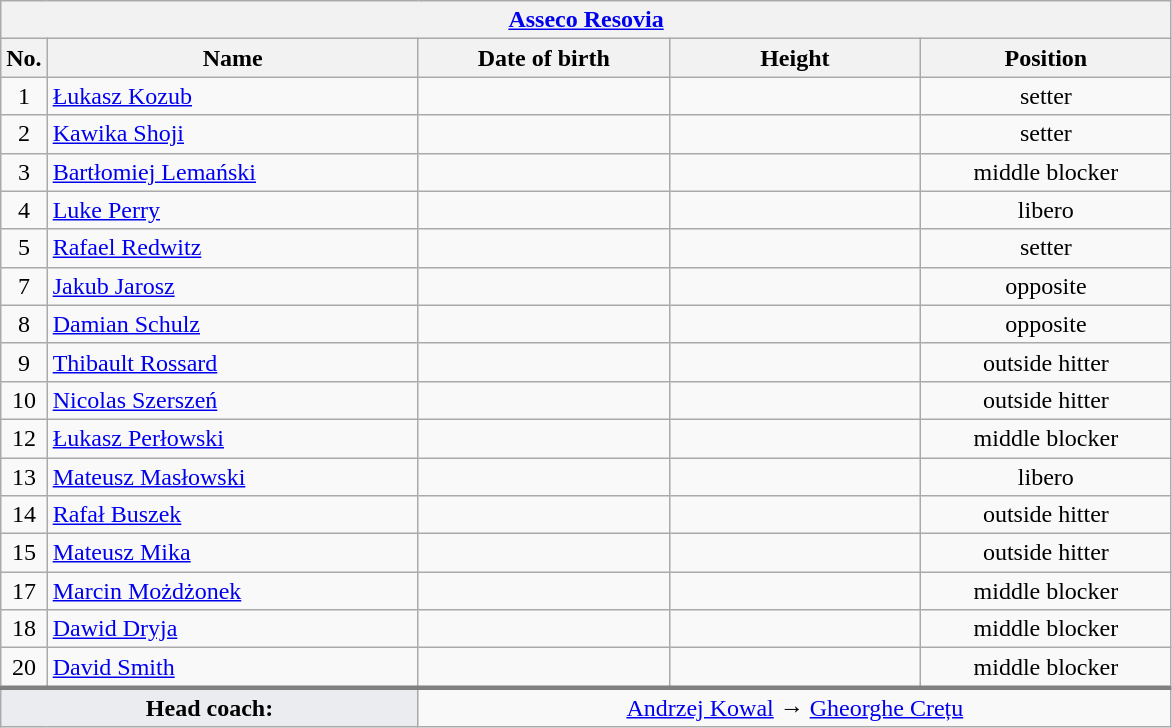<table class="wikitable collapsible collapsed" style="font-size:100%; text-align:center">
<tr>
<th colspan=5 style="width:30em"><a href='#'>Asseco Resovia</a></th>
</tr>
<tr>
<th>No.</th>
<th style="width:15em">Name</th>
<th style="width:10em">Date of birth</th>
<th style="width:10em">Height</th>
<th style="width:10em">Position</th>
</tr>
<tr>
<td>1</td>
<td align=left> <a href='#'>Łukasz Kozub</a></td>
<td align=right></td>
<td></td>
<td>setter</td>
</tr>
<tr>
<td>2</td>
<td align=left> <a href='#'>Kawika Shoji</a></td>
<td align=right></td>
<td></td>
<td>setter</td>
</tr>
<tr>
<td>3</td>
<td align=left> <a href='#'>Bartłomiej Lemański</a></td>
<td align=right></td>
<td></td>
<td>middle blocker</td>
</tr>
<tr>
<td>4</td>
<td align=left> <a href='#'>Luke Perry</a></td>
<td align=right></td>
<td></td>
<td>libero</td>
</tr>
<tr>
<td>5</td>
<td align=left> <a href='#'>Rafael Redwitz</a></td>
<td align=right></td>
<td></td>
<td>setter</td>
</tr>
<tr>
<td>7</td>
<td align=left> <a href='#'>Jakub Jarosz</a></td>
<td align=right></td>
<td></td>
<td>opposite</td>
</tr>
<tr>
<td>8</td>
<td align=left> <a href='#'>Damian Schulz</a></td>
<td align=right></td>
<td></td>
<td>opposite</td>
</tr>
<tr>
<td>9</td>
<td align=left> <a href='#'>Thibault Rossard</a></td>
<td align=right></td>
<td></td>
<td>outside hitter</td>
</tr>
<tr>
<td>10</td>
<td align=left> <a href='#'>Nicolas Szerszeń</a></td>
<td align=right></td>
<td></td>
<td>outside hitter</td>
</tr>
<tr>
<td>12</td>
<td align=left> <a href='#'>Łukasz Perłowski</a></td>
<td align=right></td>
<td></td>
<td>middle blocker</td>
</tr>
<tr>
<td>13</td>
<td align=left> <a href='#'>Mateusz Masłowski</a></td>
<td align=right></td>
<td></td>
<td>libero</td>
</tr>
<tr>
<td>14</td>
<td align=left> <a href='#'>Rafał Buszek</a></td>
<td align=right></td>
<td></td>
<td>outside hitter</td>
</tr>
<tr>
<td>15</td>
<td align=left> <a href='#'>Mateusz Mika</a></td>
<td align=right></td>
<td></td>
<td>outside hitter</td>
</tr>
<tr>
<td>17</td>
<td align=left> <a href='#'>Marcin Możdżonek</a></td>
<td align=right></td>
<td></td>
<td>middle blocker</td>
</tr>
<tr>
<td>18</td>
<td align=left> <a href='#'>Dawid Dryja</a></td>
<td align=right></td>
<td></td>
<td>middle blocker</td>
</tr>
<tr>
<td>20</td>
<td align=left> <a href='#'>David Smith</a></td>
<td align=right></td>
<td></td>
<td>middle blocker</td>
</tr>
<tr style="border-top: 3px solid grey">
<td colspan=2 style="background:#EAECF0"><strong>Head coach:</strong></td>
<td colspan=3> <a href='#'>Andrzej Kowal</a> →  <a href='#'>Gheorghe Crețu</a></td>
</tr>
</table>
